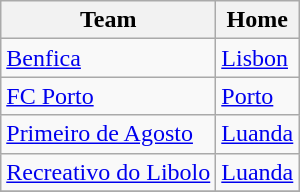<table class="wikitable">
<tr>
<th>Team</th>
<th>Home</th>
</tr>
<tr>
<td> <a href='#'>Benfica</a></td>
<td><a href='#'>Lisbon</a></td>
</tr>
<tr>
<td> <a href='#'>FC Porto</a></td>
<td><a href='#'>Porto</a></td>
</tr>
<tr>
<td> <a href='#'>Primeiro de Agosto</a></td>
<td><a href='#'>Luanda</a></td>
</tr>
<tr>
<td> <a href='#'>Recreativo do Libolo</a></td>
<td><a href='#'>Luanda</a></td>
</tr>
<tr>
</tr>
</table>
